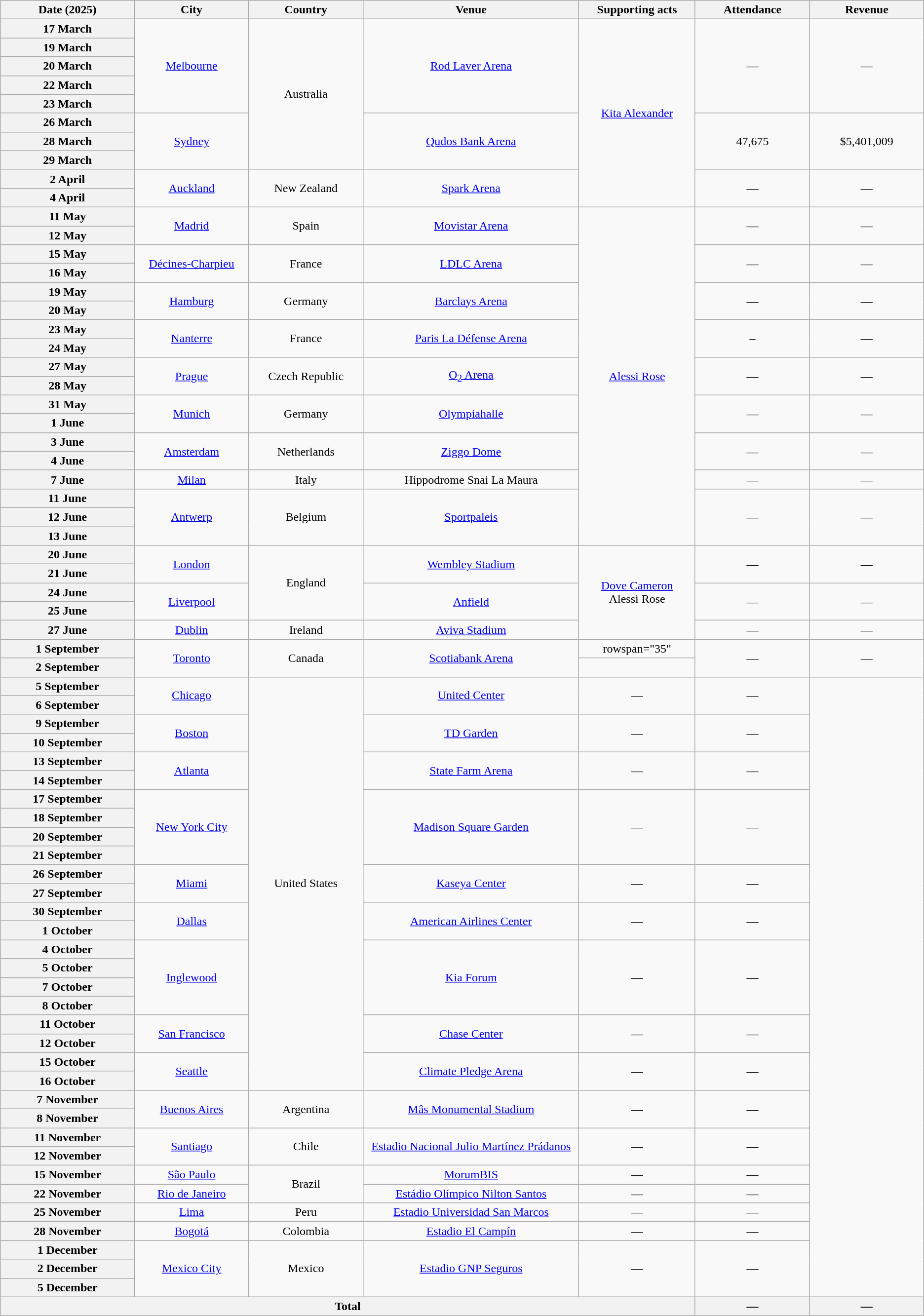<table class="wikitable plainrowheaders" style="text-align:center;">
<tr>
<th scope="col" style="width:12em;">Date (2025)</th>
<th scope="col" style="width:10em;">City</th>
<th scope="col" style="width:10em;">Country</th>
<th scope="col" style="width:20em;">Venue</th>
<th scope="col" style="width:10em;">Supporting acts</th>
<th scope="col" style="width:10em;">Attendance</th>
<th scope="col" style="width:10em;">Revenue</th>
</tr>
<tr>
<th scope="row" style="text-align:center;">17 March</th>
<td rowspan="5"><a href='#'>Melbourne</a></td>
<td rowspan="8">Australia</td>
<td rowspan="5"><a href='#'>Rod Laver Arena</a></td>
<td rowspan="10"><a href='#'>Kita Alexander</a></td>
<td rowspan="5">—</td>
<td rowspan="5">—</td>
</tr>
<tr>
<th scope="row" style="text-align:center;">19 March</th>
</tr>
<tr>
<th scope="row" style="text-align:center;">20 March</th>
</tr>
<tr>
<th scope="row" style="text-align:center;">22 March</th>
</tr>
<tr>
<th scope="row" style="text-align:center;">23 March</th>
</tr>
<tr>
<th scope="row" style="text-align:center;">26 March</th>
<td rowspan="3"><a href='#'>Sydney</a></td>
<td rowspan="3"><a href='#'>Qudos Bank Arena</a></td>
<td rowspan="3">47,675</td>
<td rowspan="3">$5,401,009</td>
</tr>
<tr>
<th scope="row" style="text-align:center;">28 March</th>
</tr>
<tr>
<th scope="row" style="text-align:center;">29 March</th>
</tr>
<tr>
<th scope="row" style="text-align:center;">2 April</th>
<td rowspan="2"><a href='#'>Auckland</a></td>
<td rowspan="2">New Zealand</td>
<td rowspan="2"><a href='#'>Spark Arena</a></td>
<td rowspan="2">—</td>
<td rowspan="2">—</td>
</tr>
<tr>
<th scope="row" style="text-align:center;">4 April</th>
</tr>
<tr>
<th scope="row" style="text-align:center;">11 May</th>
<td rowspan="2"><a href='#'>Madrid</a></td>
<td rowspan="2">Spain</td>
<td rowspan="2"><a href='#'>Movistar Arena</a></td>
<td rowspan="18"><a href='#'>Alessi Rose</a></td>
<td rowspan="2">—</td>
<td rowspan="2">—</td>
</tr>
<tr>
<th scope="row" style="text-align:center;">12 May</th>
</tr>
<tr>
<th scope="row" style="text-align:center;">15 May</th>
<td rowspan="2"><a href='#'>Décines-Charpieu</a></td>
<td rowspan="2">France</td>
<td rowspan="2"><a href='#'>LDLC Arena</a></td>
<td rowspan="2">—</td>
<td rowspan="2">—</td>
</tr>
<tr>
<th scope="row" style="text-align:center;">16 May</th>
</tr>
<tr>
<th scope="row" style="text-align:center;">19 May</th>
<td rowspan="2"><a href='#'>Hamburg</a></td>
<td rowspan="2">Germany</td>
<td rowspan="2"><a href='#'>Barclays Arena</a></td>
<td rowspan="2">—</td>
<td rowspan="2">—</td>
</tr>
<tr>
<th scope="row" style="text-align:center;">20 May</th>
</tr>
<tr>
<th scope="row" style="text-align:center;">23 May</th>
<td rowspan="2"><a href='#'>Nanterre</a></td>
<td rowspan="2">France</td>
<td rowspan="2"><a href='#'>Paris La Défense Arena</a></td>
<td rowspan="2">–</td>
<td rowspan="2">—</td>
</tr>
<tr>
<th scope="row" style="text-align:center;">24 May</th>
</tr>
<tr>
<th scope="row" style="text-align:center;">27 May</th>
<td rowspan="2"><a href='#'>Prague</a></td>
<td rowspan="2">Czech Republic</td>
<td rowspan="2"><a href='#'>O<sub>2</sub> Arena</a></td>
<td rowspan="2">—</td>
<td rowspan="2">—</td>
</tr>
<tr>
<th scope="row" style="text-align:center;">28 May</th>
</tr>
<tr>
<th scope="row" style="text-align:center;">31 May</th>
<td rowspan="2"><a href='#'>Munich</a></td>
<td rowspan="2">Germany</td>
<td rowspan="2"><a href='#'>Olympiahalle</a></td>
<td rowspan="2">—</td>
<td rowspan="2">—</td>
</tr>
<tr>
<th scope="row" style="text-align:center;">1 June</th>
</tr>
<tr>
<th scope="row" style="text-align:center;">3 June</th>
<td rowspan="2"><a href='#'>Amsterdam</a></td>
<td rowspan="2">Netherlands</td>
<td rowspan="2"><a href='#'>Ziggo Dome</a></td>
<td rowspan="2">—</td>
<td rowspan="2">—</td>
</tr>
<tr>
<th scope="row" style="text-align:center;">4 June</th>
</tr>
<tr>
<th scope="row" style="text-align:center;">7 June</th>
<td><a href='#'>Milan</a></td>
<td>Italy</td>
<td>Hippodrome Snai La Maura</td>
<td>—</td>
<td>—</td>
</tr>
<tr>
<th scope="row" style="text-align:center;">11 June</th>
<td rowspan="3"><a href='#'>Antwerp</a></td>
<td rowspan="3">Belgium</td>
<td rowspan="3"><a href='#'>Sportpaleis</a></td>
<td rowspan="3">—</td>
<td rowspan="3">—</td>
</tr>
<tr>
<th scope="row" style="text-align:center;">12 June</th>
</tr>
<tr>
<th scope="row" style="text-align:center;">13 June</th>
</tr>
<tr>
<th scope="row" style="text-align:center;">20 June</th>
<td rowspan="2"><a href='#'>London</a></td>
<td rowspan="4">England</td>
<td rowspan="2"><a href='#'>Wembley Stadium</a></td>
<td rowspan="5"><a href='#'>Dove Cameron</a> <br>Alessi Rose</td>
<td rowspan="2">—</td>
<td rowspan="2">—</td>
</tr>
<tr>
<th scope="row" style="text-align:center;">21 June</th>
</tr>
<tr>
<th scope="row" style="text-align:center;">24 June</th>
<td rowspan="2"><a href='#'>Liverpool</a></td>
<td rowspan="2"><a href='#'>Anfield</a></td>
<td rowspan="2">—</td>
<td rowspan="2">—</td>
</tr>
<tr>
<th scope="row" style="text-align:center;">25 June</th>
</tr>
<tr>
<th scope="row" style="text-align:center;">27 June</th>
<td><a href='#'>Dublin</a></td>
<td>Ireland</td>
<td><a href='#'>Aviva Stadium</a></td>
<td>—</td>
<td>—</td>
</tr>
<tr>
<th scope="row" style="text-align:center;">1 September</th>
<td rowspan="2"><a href='#'>Toronto</a></td>
<td rowspan="2">Canada</td>
<td rowspan="2"><a href='#'>Scotiabank Arena</a></td>
<td>rowspan="35" </td>
<td rowspan="2">—</td>
<td rowspan="2">—</td>
</tr>
<tr>
<th scope="row" style="text-align:center;">2 September</th>
</tr>
<tr>
<th scope="row" style="text-align:center;">5 September</th>
<td rowspan="2"><a href='#'>Chicago</a></td>
<td rowspan="22">United States</td>
<td rowspan="2"><a href='#'>United Center</a></td>
<td rowspan="2">—</td>
<td rowspan="2">—</td>
</tr>
<tr>
<th scope="row" style="text-align:center;">6 September</th>
</tr>
<tr>
<th scope="row" style="text-align:center;">9 September</th>
<td rowspan="2"><a href='#'>Boston</a></td>
<td rowspan="2"><a href='#'>TD Garden</a></td>
<td rowspan="2">—</td>
<td rowspan="2">—</td>
</tr>
<tr>
<th scope="row" style="text-align:center;">10 September</th>
</tr>
<tr>
<th scope="row" style="text-align:center;">13 September</th>
<td rowspan="2"><a href='#'>Atlanta</a></td>
<td rowspan="2"><a href='#'>State Farm Arena</a></td>
<td rowspan="2">—</td>
<td rowspan="2">—</td>
</tr>
<tr>
<th scope="row" style="text-align:center;">14 September</th>
</tr>
<tr>
<th scope="row" style="text-align:center;">17 September</th>
<td rowspan="4"><a href='#'>New York City</a></td>
<td rowspan="4"><a href='#'>Madison Square Garden</a></td>
<td rowspan="4">—</td>
<td rowspan="4">—</td>
</tr>
<tr>
<th scope="row" style="text-align:center;">18 September</th>
</tr>
<tr>
<th scope="row" style="text-align:center;">20 September</th>
</tr>
<tr>
<th scope="row" style="text-align:center;">21 September</th>
</tr>
<tr>
<th scope="row" style="text-align:center;">26 September</th>
<td rowspan="2"><a href='#'>Miami</a></td>
<td rowspan="2"><a href='#'>Kaseya Center</a></td>
<td rowspan="2">—</td>
<td rowspan="2">—</td>
</tr>
<tr>
<th scope="row" style="text-align:center;">27 September</th>
</tr>
<tr>
<th scope="row" style="text-align:center;">30 September</th>
<td rowspan="2"><a href='#'>Dallas</a></td>
<td rowspan="2"><a href='#'>American Airlines Center</a></td>
<td rowspan="2">—</td>
<td rowspan="2">—</td>
</tr>
<tr>
<th scope="row" style="text-align:center;">1 October</th>
</tr>
<tr>
<th scope="row" style="text-align:center;">4 October</th>
<td rowspan="4"><a href='#'>Inglewood</a></td>
<td rowspan="4"><a href='#'>Kia Forum</a></td>
<td rowspan="4">—</td>
<td rowspan="4">—</td>
</tr>
<tr>
<th scope="row" style="text-align:center;">5 October</th>
</tr>
<tr>
<th scope="row" style="text-align:center;">7 October</th>
</tr>
<tr>
<th scope="row" style="text-align:center;">8 October</th>
</tr>
<tr>
<th scope="row" style="text-align:center;">11 October</th>
<td rowspan="2"><a href='#'>San Francisco</a></td>
<td rowspan="2"><a href='#'>Chase Center</a></td>
<td rowspan="2">—</td>
<td rowspan="2">—</td>
</tr>
<tr>
<th scope="row" style="text-align:center;">12 October</th>
</tr>
<tr>
<th scope="row" style="text-align:center;">15 October</th>
<td rowspan="2"><a href='#'>Seattle</a></td>
<td rowspan="2"><a href='#'>Climate Pledge Arena</a></td>
<td rowspan="2">—</td>
<td rowspan="2">—</td>
</tr>
<tr>
<th scope="row" style="text-align:center;">16 October</th>
</tr>
<tr>
<th scope="row" style="text-align:center;">7 November</th>
<td rowspan="2"><a href='#'>Buenos Aires</a></td>
<td rowspan="2">Argentina</td>
<td rowspan="2"><a href='#'>Mâs Monumental Stadium</a></td>
<td rowspan="2">—</td>
<td rowspan="2">—</td>
</tr>
<tr>
<th scope="row" style="text-align:center;">8 November</th>
</tr>
<tr>
<th scope="row" style="text-align:center;">11 November</th>
<td rowspan="2"><a href='#'>Santiago</a></td>
<td rowspan="2">Chile</td>
<td rowspan="2"><a href='#'>Estadio Nacional Julio Martínez Prádanos</a></td>
<td rowspan="2">—</td>
<td rowspan="2">—</td>
</tr>
<tr>
<th scope="row" style="text-align:center;">12 November</th>
</tr>
<tr>
<th scope="row" style="text-align:center;">15 November</th>
<td><a href='#'>São Paulo</a></td>
<td rowspan="2">Brazil</td>
<td><a href='#'>MorumBIS</a></td>
<td>—</td>
<td>—</td>
</tr>
<tr>
<th scope="row" style="text-align:center;">22 November</th>
<td><a href='#'>Rio de Janeiro</a></td>
<td><a href='#'>Estádio Olímpico Nilton Santos</a></td>
<td>—</td>
<td>—</td>
</tr>
<tr>
<th scope="row" style="text-align:center;">25 November</th>
<td><a href='#'>Lima</a></td>
<td>Peru</td>
<td><a href='#'>Estadio Universidad San Marcos</a></td>
<td>—</td>
<td>—</td>
</tr>
<tr>
<th scope="row" style="text-align:center;">28 November</th>
<td><a href='#'>Bogotá</a></td>
<td>Colombia</td>
<td><a href='#'>Estadio El Campín</a></td>
<td>—</td>
<td>—</td>
</tr>
<tr>
<th scope="row" style="text-align:center;">1 December</th>
<td rowspan="3"><a href='#'>Mexico City</a></td>
<td rowspan="3">Mexico</td>
<td rowspan="3"><a href='#'>Estadio GNP Seguros</a></td>
<td rowspan="3">—</td>
<td rowspan="3">—</td>
</tr>
<tr>
<th scope="row" style="text-align:center;">2 December</th>
</tr>
<tr>
<th scope="row" style="text-align:center;">5 December</th>
</tr>
<tr>
<th colspan="5">Total</th>
<th>—</th>
<th>—</th>
</tr>
</table>
